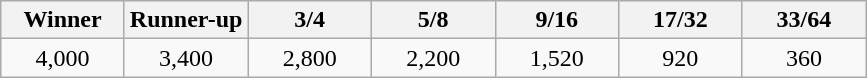<table class="wikitable" style="text-align:center">
<tr>
<th width="75">Winner</th>
<th width="75">Runner-up</th>
<th width="75">3/4</th>
<th width="75">5/8</th>
<th width="75">9/16</th>
<th width="75">17/32</th>
<th width="75">33/64</th>
</tr>
<tr>
<td>4,000</td>
<td>3,400</td>
<td>2,800</td>
<td>2,200</td>
<td>1,520</td>
<td>920</td>
<td>360</td>
</tr>
</table>
